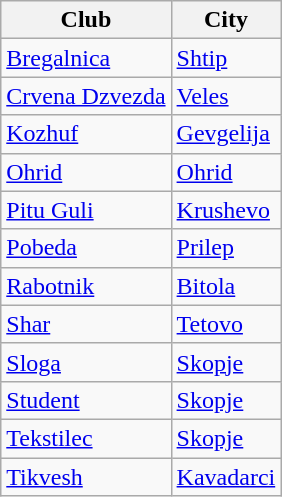<table class="wikitable">
<tr>
<th>Club</th>
<th>City</th>
</tr>
<tr>
<td><a href='#'>Bregalnica</a></td>
<td><a href='#'>Shtip</a></td>
</tr>
<tr>
<td><a href='#'>Crvena Dzvezda</a></td>
<td><a href='#'>Veles</a></td>
</tr>
<tr>
<td><a href='#'>Kozhuf</a></td>
<td><a href='#'>Gevgelija</a></td>
</tr>
<tr>
<td><a href='#'>Ohrid</a></td>
<td><a href='#'>Ohrid</a></td>
</tr>
<tr>
<td><a href='#'>Pitu Guli</a></td>
<td><a href='#'>Krushevo</a></td>
</tr>
<tr>
<td><a href='#'>Pobeda</a></td>
<td><a href='#'>Prilep</a></td>
</tr>
<tr>
<td><a href='#'>Rabotnik</a></td>
<td><a href='#'>Bitola</a></td>
</tr>
<tr>
<td><a href='#'>Shar</a></td>
<td><a href='#'>Tetovo</a></td>
</tr>
<tr>
<td><a href='#'>Sloga</a></td>
<td><a href='#'>Skopje</a></td>
</tr>
<tr>
<td><a href='#'>Student</a></td>
<td><a href='#'>Skopje</a></td>
</tr>
<tr>
<td><a href='#'>Tekstilec</a></td>
<td><a href='#'>Skopje</a></td>
</tr>
<tr>
<td><a href='#'>Tikvesh</a></td>
<td><a href='#'>Kavadarci</a></td>
</tr>
</table>
